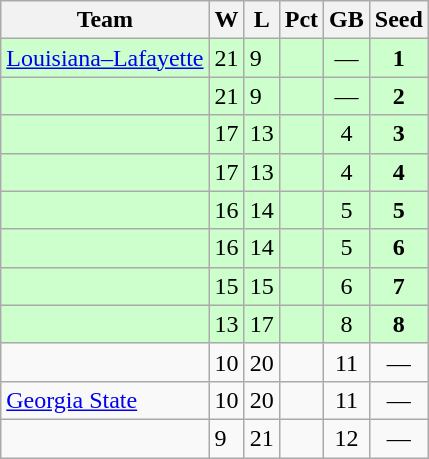<table class=wikitable>
<tr>
<th>Team</th>
<th>W</th>
<th>L</th>
<th>Pct</th>
<th>GB</th>
<th>Seed</th>
</tr>
<tr bgcolor=ccffcc>
<td><a href='#'>Louisiana–Lafayette</a></td>
<td>21</td>
<td>9</td>
<td></td>
<td style="text-align:center;">—</td>
<td style="text-align:center;"><strong>1</strong></td>
</tr>
<tr bgcolor=ccffcc>
<td></td>
<td>21</td>
<td>9</td>
<td></td>
<td style="text-align:center;">—</td>
<td style="text-align:center;"><strong>2</strong></td>
</tr>
<tr bgcolor=ccffcc>
<td></td>
<td>17</td>
<td>13</td>
<td></td>
<td style="text-align:center;">4</td>
<td style="text-align:center;"><strong>3</strong></td>
</tr>
<tr bgcolor=ccffcc>
<td></td>
<td>17</td>
<td>13</td>
<td></td>
<td style="text-align:center;">4</td>
<td style="text-align:center;"><strong>4</strong></td>
</tr>
<tr bgcolor=ccffcc>
<td></td>
<td>16</td>
<td>14</td>
<td></td>
<td style="text-align:center;">5</td>
<td style="text-align:center;"><strong>5</strong></td>
</tr>
<tr bgcolor=ccffcc>
<td></td>
<td>16</td>
<td>14</td>
<td></td>
<td style="text-align:center;">5</td>
<td style="text-align:center;"><strong>6</strong></td>
</tr>
<tr bgcolor=ccffcc>
<td></td>
<td>15</td>
<td>15</td>
<td></td>
<td style="text-align:center;">6</td>
<td style="text-align:center;"><strong>7</strong></td>
</tr>
<tr bgcolor=ccffcc>
<td></td>
<td>13</td>
<td>17</td>
<td></td>
<td style="text-align:center;">8</td>
<td style="text-align:center;"><strong>8</strong></td>
</tr>
<tr>
<td></td>
<td>10</td>
<td>20</td>
<td></td>
<td style="text-align:center;">11</td>
<td style="text-align:center;">—</td>
</tr>
<tr>
<td><a href='#'>Georgia State</a></td>
<td>10</td>
<td>20</td>
<td></td>
<td style="text-align:center;">11</td>
<td style="text-align:center;">—</td>
</tr>
<tr>
<td></td>
<td>9</td>
<td>21</td>
<td></td>
<td style="text-align:center;">12</td>
<td style="text-align:center;">—</td>
</tr>
</table>
